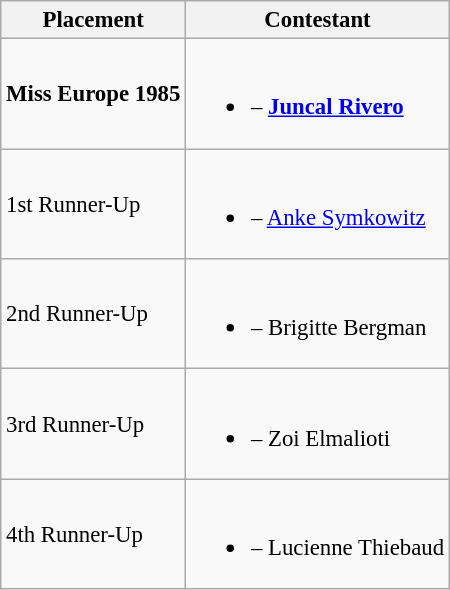<table class="wikitable sortable" style="font-size: 95%;">
<tr>
<th>Placement</th>
<th>Contestant</th>
</tr>
<tr>
<td><strong>Miss Europe 1985</strong></td>
<td><br><ul><li><strong></strong> – <strong><a href='#'>Juncal Rivero</a></strong></li></ul></td>
</tr>
<tr>
<td>1st Runner-Up</td>
<td><br><ul><li> – <a href='#'>Anke Symkowitz</a></li></ul></td>
</tr>
<tr>
<td>2nd Runner-Up</td>
<td><br><ul><li> – Brigitte Bergman</li></ul></td>
</tr>
<tr>
<td>3rd Runner-Up</td>
<td><br><ul><li> – Zoi Elmalioti</li></ul></td>
</tr>
<tr>
<td>4th Runner-Up</td>
<td><br><ul><li> – Lucienne Thiebaud</li></ul></td>
</tr>
</table>
